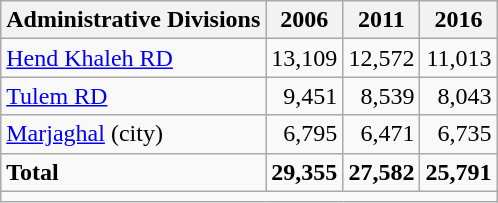<table class="wikitable">
<tr>
<th>Administrative Divisions</th>
<th>2006</th>
<th>2011</th>
<th>2016</th>
</tr>
<tr>
<td><a href='#'>Hend Khaleh RD</a></td>
<td style="text-align: right;">13,109</td>
<td style="text-align: right;">12,572</td>
<td style="text-align: right;">11,013</td>
</tr>
<tr>
<td><a href='#'>Tulem RD</a></td>
<td style="text-align: right;">9,451</td>
<td style="text-align: right;">8,539</td>
<td style="text-align: right;">8,043</td>
</tr>
<tr>
<td><a href='#'>Marjaghal</a> (city)</td>
<td style="text-align: right;">6,795</td>
<td style="text-align: right;">6,471</td>
<td style="text-align: right;">6,735</td>
</tr>
<tr>
<td><strong>Total</strong></td>
<td style="text-align: right;"><strong>29,355</strong></td>
<td style="text-align: right;"><strong>27,582</strong></td>
<td style="text-align: right;"><strong>25,791</strong></td>
</tr>
<tr>
<td colspan=4></td>
</tr>
</table>
